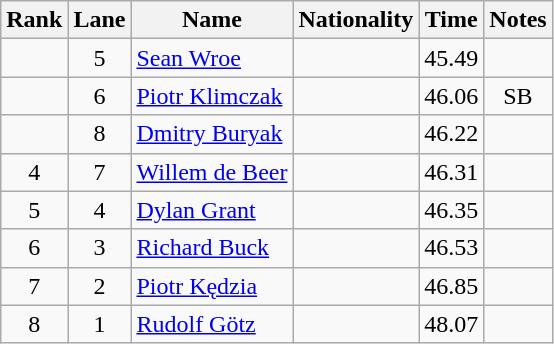<table class="wikitable sortable" style="text-align:center">
<tr>
<th>Rank</th>
<th>Lane</th>
<th>Name</th>
<th>Nationality</th>
<th>Time</th>
<th>Notes</th>
</tr>
<tr>
<td></td>
<td>5</td>
<td align=left><a href='#'>Sean Wroe</a></td>
<td align=left></td>
<td>45.49</td>
<td></td>
</tr>
<tr>
<td></td>
<td>6</td>
<td align=left><a href='#'>Piotr Klimczak</a></td>
<td align=left></td>
<td>46.06</td>
<td>SB</td>
</tr>
<tr>
<td></td>
<td>8</td>
<td align=left><a href='#'>Dmitry Buryak</a></td>
<td align=left></td>
<td>46.22</td>
<td></td>
</tr>
<tr>
<td>4</td>
<td>7</td>
<td align=left><a href='#'>Willem de Beer</a></td>
<td align=left></td>
<td>46.31</td>
<td></td>
</tr>
<tr>
<td>5</td>
<td>4</td>
<td align=left><a href='#'>Dylan Grant</a></td>
<td align=left></td>
<td>46.35</td>
<td></td>
</tr>
<tr>
<td>6</td>
<td>3</td>
<td align=left><a href='#'>Richard Buck</a></td>
<td align=left></td>
<td>46.53</td>
<td></td>
</tr>
<tr>
<td>7</td>
<td>2</td>
<td align=left><a href='#'>Piotr Kędzia</a></td>
<td align=left></td>
<td>46.85</td>
<td></td>
</tr>
<tr>
<td>8</td>
<td>1</td>
<td align=left><a href='#'>Rudolf Götz</a></td>
<td align=left></td>
<td>48.07</td>
<td></td>
</tr>
</table>
